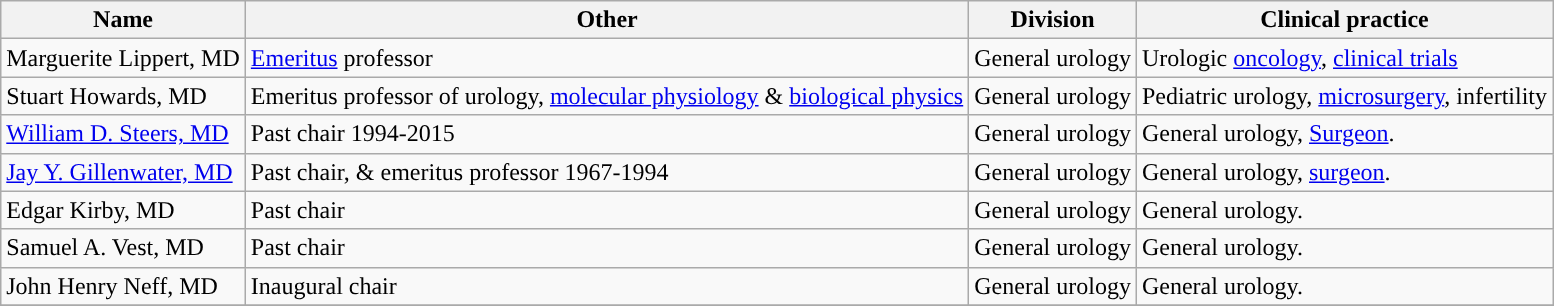<table class="sortable wikitable">
<tr>
<th>Name</th>
<th>Other</th>
<th>Division</th>
<th>Clinical practice</th>
</tr>
<tr>
<td style="white-space: nowrap;">Marguerite Lippert, MD</td>
<td><a href='#'>Emeritus</a> professor</td>
<td style="white-space: nowrap;">General urology</td>
<td>Urologic <a href='#'>oncology</a>, <a href='#'>clinical trials</a></td>
</tr>
<tr>
<td style="white-space: nowrap;">Stuart Howards, MD</td>
<td>Emeritus professor of urology, <a href='#'>molecular physiology</a> & <a href='#'>biological physics</a></td>
<td style="white-space: nowrap;">General urology</td>
<td>Pediatric urology, <a href='#'>microsurgery</a>, infertility</td>
</tr>
<tr>
<td style="white-space: nowrap;”"><a href='#'>William D. Steers, MD</a></td>
<td>Past chair 1994-2015</td>
<td style="white-space: nowrap;">General urology</td>
<td>General urology, <a href='#'>Surgeon</a>.</td>
</tr>
<tr>
<td style="white-space: nowrap;”"><a href='#'>Jay Y. Gillenwater, MD</a></td>
<td>Past chair, & emeritus professor 1967-1994</td>
<td style="white-space: nowrap;">General urology</td>
<td>General urology, <a href='#'>surgeon</a>.</td>
</tr>
<tr>
<td style="white-space: nowrap;”">Edgar Kirby, MD</td>
<td>Past chair</td>
<td style="white-space: nowrap;">General urology</td>
<td>General urology.</td>
</tr>
<tr>
<td style="white-space: nowrap;”">Samuel A. Vest, MD</td>
<td>Past chair</td>
<td style="white-space: nowrap;">General urology</td>
<td>General urology.</td>
</tr>
<tr>
<td style="white-space: nowrap;”">John Henry Neff, MD</td>
<td>Inaugural chair</td>
<td style="white-space: nowrap;">General urology</td>
<td>General urology.</td>
</tr>
<tr>
</tr>
</table>
